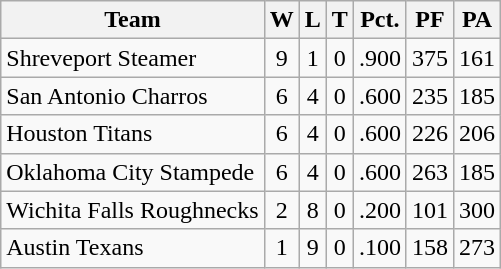<table class="wikitable">
<tr>
<th>Team</th>
<th>W</th>
<th>L</th>
<th>T</th>
<th>Pct.</th>
<th>PF</th>
<th>PA</th>
</tr>
<tr align="center">
<td align="left">Shreveport Steamer</td>
<td>9</td>
<td>1</td>
<td>0</td>
<td>.900</td>
<td>375</td>
<td>161</td>
</tr>
<tr align="center">
<td align="left">San Antonio Charros</td>
<td>6</td>
<td>4</td>
<td>0</td>
<td>.600</td>
<td>235</td>
<td>185</td>
</tr>
<tr align="center">
<td align="left">Houston Titans</td>
<td>6</td>
<td>4</td>
<td>0</td>
<td>.600</td>
<td>226</td>
<td>206</td>
</tr>
<tr align="center">
<td align="left">Oklahoma City Stampede</td>
<td>6</td>
<td>4</td>
<td>0</td>
<td>.600</td>
<td>263</td>
<td>185</td>
</tr>
<tr align="center">
<td align="left">Wichita Falls Roughnecks</td>
<td>2</td>
<td>8</td>
<td>0</td>
<td>.200</td>
<td>101</td>
<td>300</td>
</tr>
<tr align="center">
<td align="left">Austin Texans</td>
<td>1</td>
<td>9</td>
<td>0</td>
<td>.100</td>
<td>158</td>
<td>273</td>
</tr>
</table>
